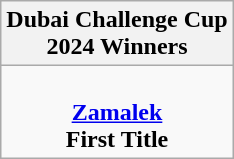<table class="wikitable" style="text-align: center; margin: 0 auto;">
<tr>
<th>Dubai Challenge Cup<br>2024 Winners</th>
</tr>
<tr>
<td><br><strong><a href='#'>Zamalek</a></strong><br><strong>First Title</strong></td>
</tr>
</table>
